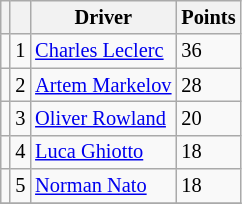<table class="wikitable" style="font-size: 85%;">
<tr>
<th></th>
<th></th>
<th>Driver</th>
<th>Points</th>
</tr>
<tr>
<td></td>
<td align="center">1</td>
<td> <a href='#'>Charles Leclerc</a></td>
<td>36</td>
</tr>
<tr>
<td></td>
<td align="center">2</td>
<td> <a href='#'>Artem Markelov</a></td>
<td>28</td>
</tr>
<tr>
<td></td>
<td align="center">3</td>
<td> <a href='#'>Oliver Rowland</a></td>
<td>20</td>
</tr>
<tr>
<td></td>
<td align="center">4</td>
<td> <a href='#'>Luca Ghiotto</a></td>
<td>18</td>
</tr>
<tr>
<td></td>
<td align="center">5</td>
<td> <a href='#'>Norman Nato</a></td>
<td>18</td>
</tr>
<tr>
</tr>
</table>
